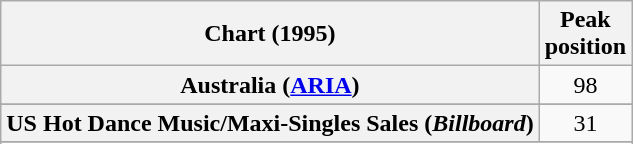<table class="wikitable sortable plainrowheaders" style="text-align:center;">
<tr>
<th>Chart (1995)</th>
<th>Peak<br>position</th>
</tr>
<tr>
<th scope="row">Australia (<a href='#'>ARIA</a>)</th>
<td>98</td>
</tr>
<tr>
</tr>
<tr>
</tr>
<tr>
<th scope="row">US Hot Dance Music/Maxi-Singles Sales (<em>Billboard</em>)</th>
<td>31</td>
</tr>
<tr>
</tr>
<tr>
</tr>
</table>
